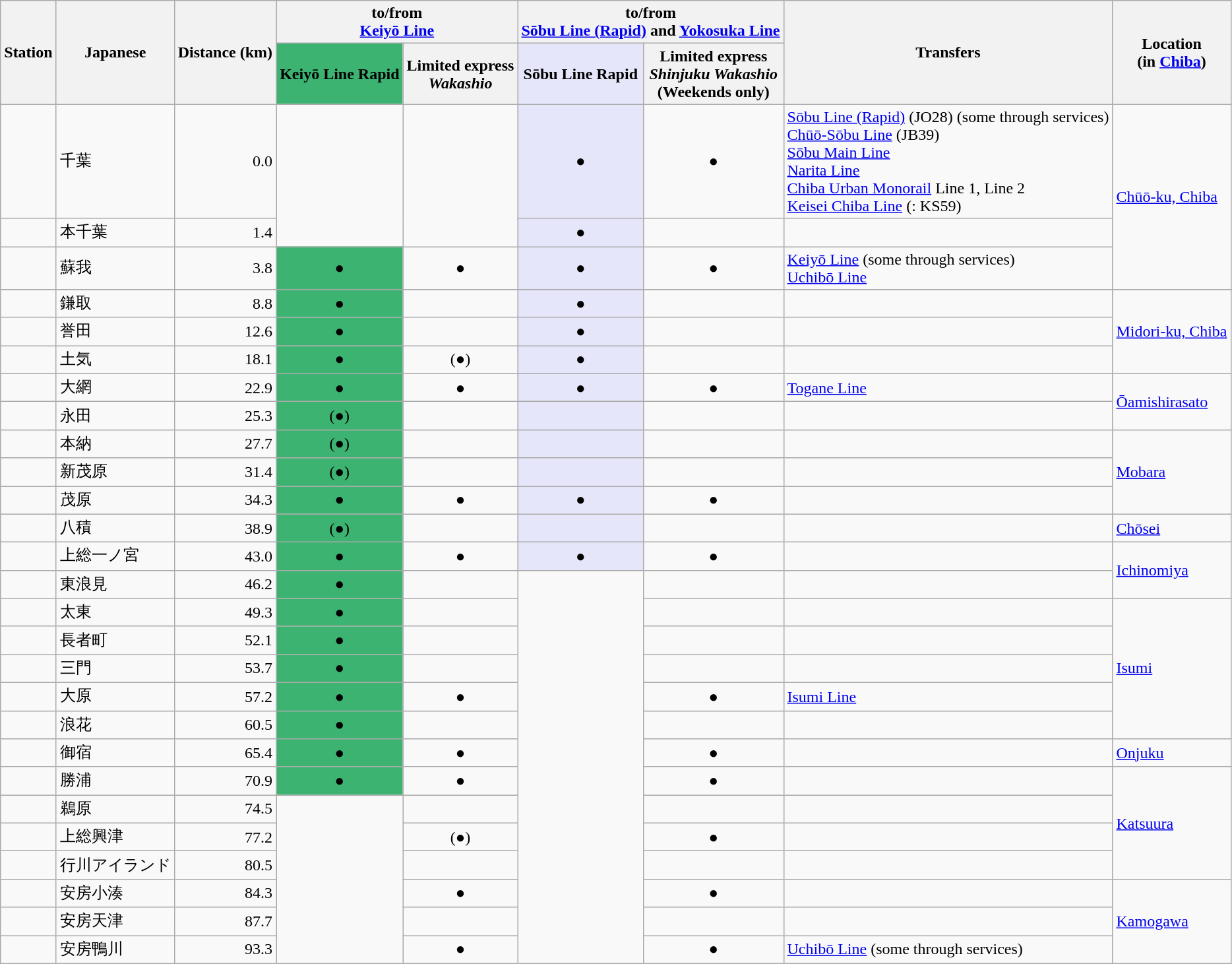<table class="wikitable">
<tr>
<th rowspan="2">Station</th>
<th rowspan="2">Japanese</th>
<th rowspan="2">Distance (km)</th>
<th colspan="2">to/from<br><a href='#'>Keiyō Line</a></th>
<th colspan="2">to/from<br><a href='#'>Sōbu Line (Rapid)</a> and <a href='#'>Yokosuka Line</a></th>
<th rowspan="2">Transfers</th>
<th rowspan="2">Location<br>(in <a href='#'>Chiba</a>)</th>
</tr>
<tr>
<th style="background-color:MediumSeaGreen;">Keiyō Line Rapid</th>
<th>Limited express<br><em>Wakashio</em></th>
<th style="background-color:Lavender;">Sōbu Line Rapid</th>
<th>Limited express<br><em>Shinjuku Wakashio</em><br>(Weekends only)</th>
</tr>
<tr>
<td></td>
<td>千葉</td>
<td align="right">0.0</td>
<td rowspan="2" align="center"></td>
<td rowspan="2" align="center"></td>
<td style="background-color:Lavender;" align="center">●</td>
<td align="center">●</td>
<td> <a href='#'>Sōbu Line (Rapid)</a> (JO28) (some through services)<br> <a href='#'>Chūō-Sōbu Line</a> (JB39)<br> <a href='#'>Sōbu Main Line</a><br> <a href='#'>Narita Line</a><br><a href='#'>Chiba Urban Monorail</a> Line 1, Line 2<br> <a href='#'>Keisei Chiba Line</a> (: KS59)</td>
<td rowspan="3"><a href='#'>Chūō-ku, Chiba</a></td>
</tr>
<tr>
<td></td>
<td>本千葉</td>
<td align="right">1.4</td>
<td style="background-color:Lavender;" align="center">●</td>
<td align="center"></td>
<td> </td>
</tr>
<tr>
<td></td>
<td>蘇我</td>
<td align="right">3.8</td>
<td style="background-color:MediumSeaGreen;" align="center">●</td>
<td align="center">●</td>
<td style="background-color:Lavender;" align="center">●</td>
<td align="center">●</td>
<td> <a href='#'>Keiyō Line</a> (some through services)<br> <a href='#'>Uchibō Line</a></td>
</tr>
<tr>
</tr>
<tr>
<td></td>
<td>鎌取</td>
<td align="right">8.8</td>
<td style="background-color:MediumSeaGreen;" align="center">●</td>
<td align="center"></td>
<td style="background-color:Lavender;" align="center">●</td>
<td align="center"></td>
<td> </td>
<td rowspan="3"><a href='#'>Midori-ku, Chiba</a></td>
</tr>
<tr>
<td></td>
<td>誉田</td>
<td align="right">12.6</td>
<td style="background-color:MediumSeaGreen;" align="center">●</td>
<td align="center"></td>
<td style="background-color:Lavender;" align="center">●</td>
<td align="center"></td>
<td> </td>
</tr>
<tr>
<td></td>
<td>土気</td>
<td align="right">18.1</td>
<td style="background-color:MediumSeaGreen;" align="center">●</td>
<td align="center">(●)</td>
<td style="background-color:Lavender;" align="center">●</td>
<td align="center"></td>
<td> </td>
</tr>
<tr>
<td></td>
<td>大網</td>
<td align="right">22.9</td>
<td style="background-color:MediumSeaGreen;" align="center">●</td>
<td align="center">●</td>
<td style="background-color:Lavender;" align="center">●</td>
<td align="center">●</td>
<td> <a href='#'>Togane Line</a></td>
<td rowspan="2"><a href='#'>Ōamishirasato</a></td>
</tr>
<tr>
<td></td>
<td>永田</td>
<td align="right">25.3</td>
<td style="background-color:MediumSeaGreen;" align="center">(●)</td>
<td align="center"></td>
<td style="background-color:Lavender;" align="center"></td>
<td align="center"></td>
<td> </td>
</tr>
<tr>
<td></td>
<td>本納</td>
<td align="right">27.7</td>
<td style="background-color:MediumSeaGreen;" align="center">(●)</td>
<td align="center"></td>
<td style="background-color:Lavender;" align="center"></td>
<td align="center"></td>
<td> </td>
<td rowspan="3"><a href='#'>Mobara</a></td>
</tr>
<tr>
<td></td>
<td>新茂原</td>
<td align="right">31.4</td>
<td style="background-color:MediumSeaGreen;" align="center">(●)</td>
<td align="center"></td>
<td style="background-color:Lavender;" align="center"></td>
<td align="center"></td>
<td> </td>
</tr>
<tr>
<td></td>
<td>茂原</td>
<td align="right">34.3</td>
<td style="background-color:MediumSeaGreen;" align="center">●</td>
<td align="center">●</td>
<td style="background-color:Lavender;" align="center">●</td>
<td align="center">●</td>
<td> </td>
</tr>
<tr>
<td></td>
<td>八積</td>
<td align="right">38.9</td>
<td style="background-color:MediumSeaGreen;" align="center">(●)</td>
<td align="center"></td>
<td style="background-color:Lavender;" align="center"></td>
<td align="center"></td>
<td> </td>
<td><a href='#'>Chōsei</a></td>
</tr>
<tr>
<td></td>
<td>上総一ノ宮</td>
<td align="right">43.0</td>
<td style="background-color:MediumSeaGreen;" align="center">●</td>
<td align="center">●</td>
<td style="background-color:Lavender;" align="center">●</td>
<td align="center">●</td>
<td> </td>
<td rowspan="2"><a href='#'>Ichinomiya</a></td>
</tr>
<tr>
<td></td>
<td>東浪見</td>
<td align="right">46.2</td>
<td style="background-color:MediumSeaGreen;" align="center">●</td>
<td align="center"></td>
<td rowspan="14"></td>
<td align="center"></td>
<td> </td>
</tr>
<tr>
<td></td>
<td>太東</td>
<td align="right">49.3</td>
<td style="background-color:MediumSeaGreen;" align="center">●</td>
<td align="center"></td>
<td align="center"></td>
<td> </td>
<td rowspan="5"><a href='#'>Isumi</a></td>
</tr>
<tr>
<td></td>
<td>長者町</td>
<td align="right">52.1</td>
<td style="background-color:MediumSeaGreen;" align="center">●</td>
<td align="center"></td>
<td align="center"></td>
<td> </td>
</tr>
<tr>
<td></td>
<td>三門</td>
<td align="right">53.7</td>
<td style="background-color:MediumSeaGreen;" align="center">●</td>
<td align="center"></td>
<td align="center"></td>
<td> </td>
</tr>
<tr>
<td></td>
<td>大原</td>
<td align="right">57.2</td>
<td style="background-color:MediumSeaGreen;" align="center">●</td>
<td align="center">●</td>
<td align="center">●</td>
<td> <a href='#'>Isumi Line</a></td>
</tr>
<tr>
<td></td>
<td>浪花</td>
<td align="right">60.5</td>
<td style="background-color:MediumSeaGreen;" align="center">●</td>
<td align="center"></td>
<td align="center"></td>
<td> </td>
</tr>
<tr>
<td></td>
<td>御宿</td>
<td align="right">65.4</td>
<td style="background-color:MediumSeaGreen;" align="center">●</td>
<td align="center">●</td>
<td align="center">●</td>
<td> </td>
<td><a href='#'>Onjuku</a></td>
</tr>
<tr>
<td></td>
<td>勝浦</td>
<td align="right">70.9</td>
<td style="background-color:MediumSeaGreen;" align="center">●</td>
<td align="center">●</td>
<td align="center">●</td>
<td> </td>
<td rowspan="4"><a href='#'>Katsuura</a></td>
</tr>
<tr>
<td></td>
<td>鵜原</td>
<td align="right">74.5</td>
<td rowspan="6"> </td>
<td align="center"></td>
<td align="center"></td>
<td> </td>
</tr>
<tr>
<td></td>
<td>上総興津</td>
<td align="right">77.2</td>
<td align="center">(●)</td>
<td align="center">●</td>
<td> </td>
</tr>
<tr>
<td></td>
<td>行川アイランド</td>
<td align="right">80.5</td>
<td align="center"></td>
<td align="center"></td>
<td> </td>
</tr>
<tr>
<td></td>
<td>安房小湊</td>
<td align="right">84.3</td>
<td align="center">●</td>
<td align="center">●</td>
<td> </td>
<td rowspan="3"><a href='#'>Kamogawa</a></td>
</tr>
<tr>
<td></td>
<td>安房天津</td>
<td align="right">87.7</td>
<td align="center"></td>
<td align="center"></td>
<td> </td>
</tr>
<tr>
<td></td>
<td>安房鴨川</td>
<td align="right">93.3</td>
<td align="center">●</td>
<td align="center">●</td>
<td><a href='#'> Uchibō Line</a> (some through services)</td>
</tr>
</table>
